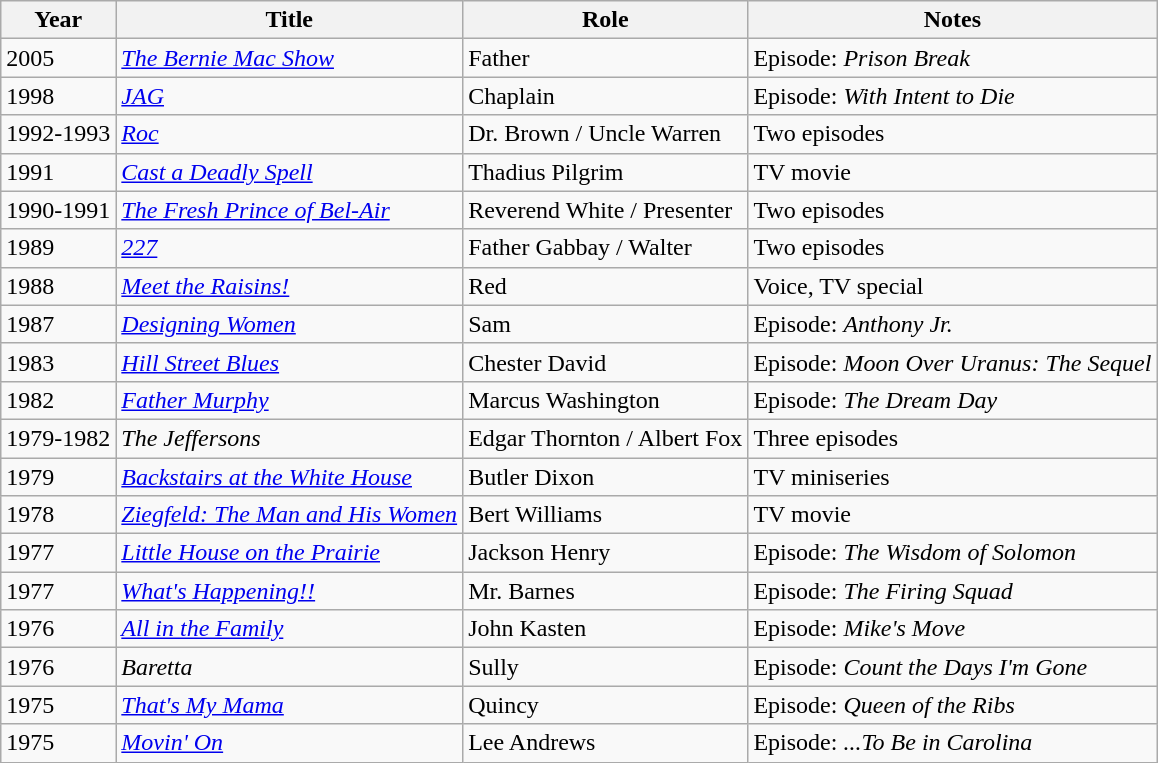<table class="wikitable sortable">
<tr>
<th>Year</th>
<th>Title</th>
<th>Role</th>
<th class="unsortable">Notes</th>
</tr>
<tr>
<td>2005</td>
<td><em><a href='#'>The Bernie Mac Show</a></em></td>
<td>Father</td>
<td>Episode: <em>Prison Break</em></td>
</tr>
<tr>
<td>1998</td>
<td><em><a href='#'>JAG</a></em></td>
<td>Chaplain</td>
<td>Episode: <em>With Intent to Die</em></td>
</tr>
<tr>
<td>1992-1993</td>
<td><em><a href='#'>Roc</a></em></td>
<td>Dr. Brown / Uncle Warren</td>
<td>Two episodes</td>
</tr>
<tr>
<td>1991</td>
<td><em><a href='#'>Cast a Deadly Spell</a></em></td>
<td>Thadius Pilgrim</td>
<td>TV movie</td>
</tr>
<tr>
<td>1990-1991</td>
<td><em><a href='#'>The Fresh Prince of Bel-Air</a></em></td>
<td>Reverend White / Presenter</td>
<td>Two episodes</td>
</tr>
<tr>
<td>1989</td>
<td><em><a href='#'>227</a></em></td>
<td>Father Gabbay / Walter</td>
<td>Two episodes</td>
</tr>
<tr>
<td>1988</td>
<td><em><a href='#'>Meet the Raisins!</a></em></td>
<td>Red</td>
<td>Voice, TV special</td>
</tr>
<tr>
<td>1987</td>
<td><em><a href='#'>Designing Women</a></em></td>
<td>Sam</td>
<td>Episode: <em>Anthony Jr.</em></td>
</tr>
<tr>
<td>1983</td>
<td><em><a href='#'>Hill Street Blues</a></em></td>
<td>Chester David</td>
<td>Episode: <em>Moon Over Uranus: The Sequel</em></td>
</tr>
<tr>
<td>1982</td>
<td><em><a href='#'>Father Murphy</a></em></td>
<td>Marcus Washington</td>
<td>Episode: <em>The Dream Day</em></td>
</tr>
<tr>
<td>1979-1982</td>
<td><em>The Jeffersons</em></td>
<td>Edgar Thornton / Albert Fox</td>
<td>Three episodes</td>
</tr>
<tr>
<td>1979</td>
<td><em><a href='#'>Backstairs at the White House</a></em></td>
<td>Butler Dixon</td>
<td>TV miniseries</td>
</tr>
<tr>
<td>1978</td>
<td><em><a href='#'>Ziegfeld: The Man and His Women</a></em></td>
<td>Bert Williams</td>
<td>TV movie</td>
</tr>
<tr>
<td>1977</td>
<td><em><a href='#'>Little House on the Prairie</a></em></td>
<td>Jackson Henry</td>
<td>Episode: <em>The Wisdom of Solomon</em></td>
</tr>
<tr>
<td>1977</td>
<td><em><a href='#'>What's Happening!!</a></em></td>
<td>Mr. Barnes</td>
<td>Episode: <em>The Firing Squad</em></td>
</tr>
<tr>
<td>1976</td>
<td><em><a href='#'>All in the Family</a></em></td>
<td>John Kasten</td>
<td>Episode: <em>Mike's Move</em></td>
</tr>
<tr>
<td>1976</td>
<td><em>Baretta</em></td>
<td>Sully</td>
<td>Episode: <em>Count the Days I'm Gone</em></td>
</tr>
<tr>
<td>1975</td>
<td><em><a href='#'>That's My Mama</a></em></td>
<td>Quincy</td>
<td>Episode: <em>Queen of the Ribs</em></td>
</tr>
<tr>
<td>1975</td>
<td><em><a href='#'>Movin' On</a></em></td>
<td>Lee Andrews</td>
<td>Episode: <em>...To Be in Carolina</em></td>
</tr>
</table>
